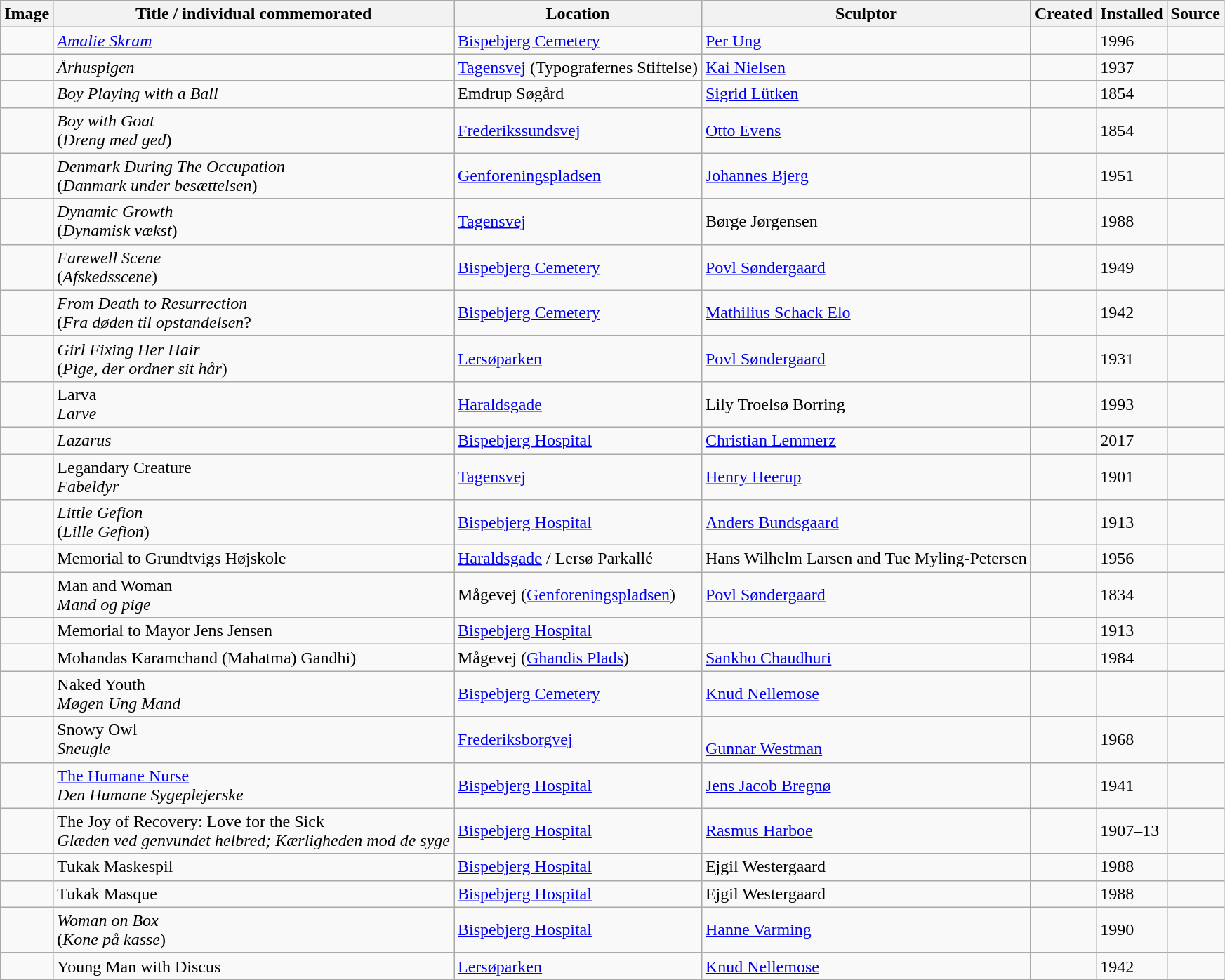<table class="wikitable sortable">
<tr>
<th>Image</th>
<th>Title / individual commemorated</th>
<th>Location</th>
<th>Sculptor</th>
<th>Created</th>
<th>Installed</th>
<th>Source</th>
</tr>
<tr>
<td></td>
<td><em><a href='#'>Amalie Skram</a></em></td>
<td><a href='#'>Bispebjerg Cemetery</a> <br> </td>
<td><a href='#'>Per Ung</a></td>
<td></td>
<td>1996</td>
<td></td>
</tr>
<tr>
<td></td>
<td><em>Århuspigen</em></td>
<td><a href='#'>Tagensvej</a> (Typografernes Stiftelse) <br></td>
<td><a href='#'>Kai Nielsen</a></td>
<td></td>
<td>1937</td>
<td></td>
</tr>
<tr>
<td></td>
<td><em>Boy Playing with a Ball</em></td>
<td>Emdrup Søgård</td>
<td><a href='#'>Sigrid Lütken</a></td>
<td></td>
<td>1854</td>
<td></td>
</tr>
<tr>
<td></td>
<td><em>Boy with Goat</em> <br> (<em>Dreng med ged</em>)</td>
<td><a href='#'>Frederikssundsvej</a></td>
<td><a href='#'>Otto Evens</a></td>
<td></td>
<td>1854</td>
<td></td>
</tr>
<tr>
<td></td>
<td><em>Denmark During The Occupation</em> <br> (<em>Danmark under besættelsen</em>)</td>
<td><a href='#'>Genforeningspladsen</a></td>
<td><a href='#'>Johannes Bjerg</a></td>
<td></td>
<td>1951</td>
<td></td>
</tr>
<tr>
<td></td>
<td><em>Dynamic Growth</em> <br> (<em>Dynamisk vækst</em>)</td>
<td><a href='#'>Tagensvej</a></td>
<td>Børge Jørgensen</td>
<td></td>
<td>1988</td>
<td></td>
</tr>
<tr>
<td></td>
<td><em>Farewell Scene</em> <br> (<em>Afskedsscene</em>)</td>
<td><a href='#'>Bispebjerg Cemetery</a></td>
<td><a href='#'>Povl Søndergaard</a></td>
<td></td>
<td>1949</td>
<td></td>
</tr>
<tr>
<td></td>
<td><em>From Death to Resurrection</em> <br> (<em>Fra døden til opstandelsen</em>?</td>
<td><a href='#'>Bispebjerg Cemetery</a></td>
<td><a href='#'>Mathilius Schack Elo</a></td>
<td></td>
<td>1942</td>
<td></td>
</tr>
<tr>
<td></td>
<td><em>Girl Fixing Her Hair</em> <br> (<em>Pige, der ordner sit hår</em>)</td>
<td><a href='#'>Lersøparken</a></td>
<td><a href='#'>Povl Søndergaard</a></td>
<td></td>
<td>1931</td>
<td></td>
</tr>
<tr>
<td></td>
<td>Larva<br> <em>Larve</em></td>
<td><a href='#'>Haraldsgade</a></td>
<td>Lily Troelsø Borring</td>
<td></td>
<td>1993</td>
<td></td>
</tr>
<tr>
<td></td>
<td><em>Lazarus</em></td>
<td><a href='#'>Bispebjerg Hospital</a> <br> </td>
<td><a href='#'>Christian Lemmerz</a></td>
<td></td>
<td>2017</td>
<td></td>
</tr>
<tr>
<td></td>
<td>Legandary Creature <br> <em>Fabeldyr</em></td>
<td><a href='#'>Tagensvej</a></td>
<td><a href='#'>Henry Heerup</a></td>
<td></td>
<td>1901</td>
<td></td>
</tr>
<tr>
<td></td>
<td><em>Little Gefion</em> <br> (<em>Lille Gefion</em>)</td>
<td><a href='#'>Bispebjerg Hospital</a> <br> </td>
<td><a href='#'>Anders Bundsgaard</a></td>
<td></td>
<td>1913</td>
<td></td>
</tr>
<tr>
<td></td>
<td>Memorial to Grundtvigs Højskole</td>
<td><a href='#'>Haraldsgade</a> / Lersø Parkallé</td>
<td>Hans Wilhelm Larsen and Tue Myling-Petersen</td>
<td></td>
<td>1956</td>
<td></td>
</tr>
<tr>
<td></td>
<td>Man and Woman<br><em>Mand og pige</em></td>
<td>Mågevej (<a href='#'>Genforeningspladsen</a>)</td>
<td><a href='#'>Povl Søndergaard</a></td>
<td></td>
<td>1834</td>
<td></td>
</tr>
<tr>
<td></td>
<td>Memorial to Mayor Jens Jensen</td>
<td><a href='#'>Bispebjerg Hospital</a></td>
<td></td>
<td></td>
<td>1913</td>
<td></td>
</tr>
<tr>
<td></td>
<td>Mohandas Karamchand (Mahatma) Gandhi)</td>
<td>Mågevej (<a href='#'>Ghandis Plads</a>)</td>
<td><a href='#'>Sankho Chaudhuri</a></td>
<td></td>
<td>1984</td>
<td></td>
</tr>
<tr>
<td></td>
<td>Naked Youth <br> <em>Møgen Ung Mand</em></td>
<td><a href='#'>Bispebjerg Cemetery</a></td>
<td><a href='#'>Knud Nellemose</a></td>
<td></td>
<td></td>
<td></td>
</tr>
<tr>
<td></td>
<td>Snowy Owl <br> <em>Sneugle</em></td>
<td><a href='#'>Frederiksborgvej</a></td>
<td><br><a href='#'>Gunnar Westman</a></td>
<td></td>
<td>1968</td>
<td></td>
</tr>
<tr>
<td></td>
<td><a href='#'>The Humane Nurse</a> <br> <em>Den Humane Sygeplejerske</em></td>
<td><a href='#'>Bispebjerg Hospital</a></td>
<td><a href='#'>Jens Jacob Bregnø</a></td>
<td></td>
<td>1941</td>
<td></td>
</tr>
<tr>
<td></td>
<td>The Joy of Recovery: Love for the Sick <br> <em>Glæden ved genvundet helbred; Kærligheden mod de syge</em></td>
<td><a href='#'>Bispebjerg Hospital</a></td>
<td><a href='#'>Rasmus Harboe</a></td>
<td></td>
<td>1907–13</td>
<td></td>
</tr>
<tr>
<td></td>
<td>Tukak Maskespil</td>
<td><a href='#'>Bispebjerg Hospital</a></td>
<td>Ejgil Westergaard</td>
<td></td>
<td>1988</td>
<td></td>
</tr>
<tr>
<td></td>
<td>Tukak Masque</td>
<td><a href='#'>Bispebjerg Hospital</a></td>
<td>Ejgil Westergaard</td>
<td></td>
<td>1988</td>
<td></td>
</tr>
<tr>
<td></td>
<td><em>Woman on Box</em> <br> (<em>Kone på kasse</em>)</td>
<td><a href='#'>Bispebjerg Hospital</a> <br> </td>
<td><a href='#'>Hanne Varming</a></td>
<td></td>
<td>1990</td>
<td></td>
</tr>
<tr>
<td></td>
<td>Young Man with Discus</td>
<td><a href='#'>Lersøparken</a></td>
<td><a href='#'>Knud Nellemose</a></td>
<td></td>
<td>1942</td>
<td></td>
</tr>
<tr>
</tr>
</table>
